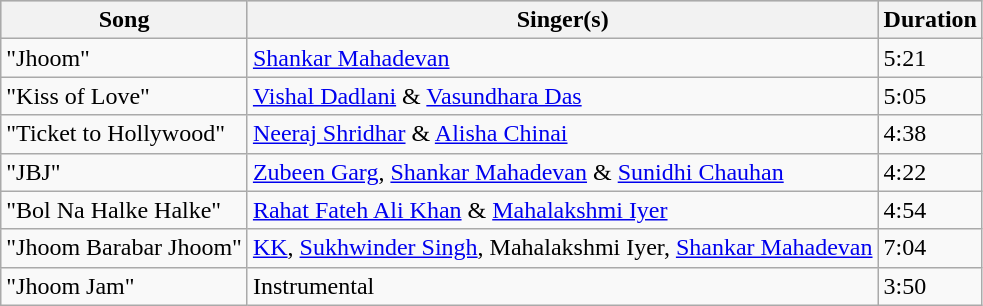<table class="wikitable">
<tr style="background:#ccc; text-align:centr;">
<th>Song</th>
<th>Singer(s)</th>
<th>Duration</th>
</tr>
<tr>
<td>"Jhoom"</td>
<td><a href='#'>Shankar Mahadevan</a></td>
<td>5:21</td>
</tr>
<tr>
<td>"Kiss of Love"</td>
<td><a href='#'>Vishal Dadlani</a> & <a href='#'>Vasundhara Das</a></td>
<td>5:05</td>
</tr>
<tr>
<td>"Ticket to Hollywood"</td>
<td><a href='#'>Neeraj Shridhar</a> & <a href='#'>Alisha Chinai</a></td>
<td>4:38</td>
</tr>
<tr>
<td>"JBJ"</td>
<td><a href='#'>Zubeen Garg</a>, <a href='#'>Shankar Mahadevan</a> & <a href='#'>Sunidhi Chauhan</a></td>
<td>4:22</td>
</tr>
<tr>
<td>"Bol Na Halke Halke"</td>
<td><a href='#'>Rahat Fateh Ali Khan</a> & <a href='#'>Mahalakshmi Iyer</a></td>
<td>4:54</td>
</tr>
<tr>
<td>"Jhoom Barabar Jhoom"</td>
<td><a href='#'>KK</a>, <a href='#'>Sukhwinder Singh</a>, Mahalakshmi Iyer, <a href='#'>Shankar Mahadevan</a></td>
<td>7:04</td>
</tr>
<tr>
<td>"Jhoom Jam"</td>
<td>Instrumental</td>
<td>3:50</td>
</tr>
</table>
